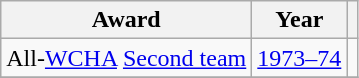<table class="wikitable">
<tr>
<th>Award</th>
<th>Year</th>
<th></th>
</tr>
<tr>
<td>All-<a href='#'>WCHA</a> <a href='#'>Second team</a></td>
<td><a href='#'>1973–74</a></td>
<td></td>
</tr>
<tr>
</tr>
</table>
